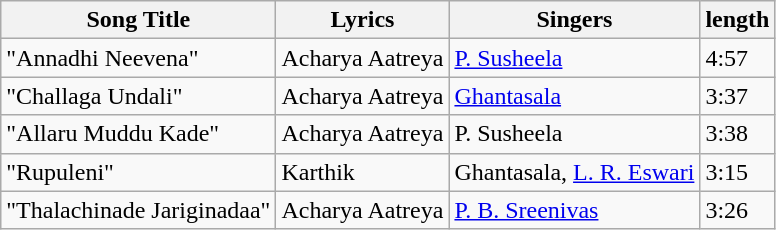<table class="wikitable">
<tr>
<th>Song Title</th>
<th>Lyrics</th>
<th>Singers</th>
<th>length</th>
</tr>
<tr>
<td>"Annadhi Neevena"</td>
<td>Acharya Aatreya</td>
<td><a href='#'>P. Susheela</a></td>
<td>4:57</td>
</tr>
<tr>
<td>"Challaga Undali"</td>
<td>Acharya Aatreya</td>
<td><a href='#'>Ghantasala</a></td>
<td>3:37</td>
</tr>
<tr>
<td>"Allaru Muddu Kade"</td>
<td>Acharya Aatreya</td>
<td>P. Susheela</td>
<td>3:38</td>
</tr>
<tr>
<td>"Rupuleni"</td>
<td>Karthik</td>
<td>Ghantasala, <a href='#'>L. R. Eswari</a></td>
<td>3:15</td>
</tr>
<tr>
<td>"Thalachinade Jariginadaa"</td>
<td>Acharya Aatreya</td>
<td><a href='#'>P. B. Sreenivas</a></td>
<td>3:26</td>
</tr>
</table>
